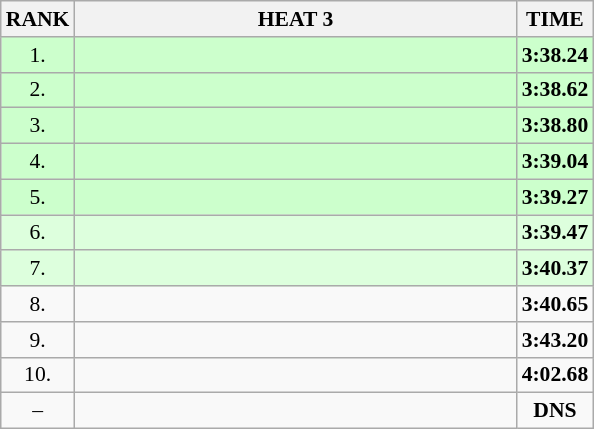<table class="wikitable" style="border-collapse: collapse; font-size: 90%;">
<tr>
<th>RANK</th>
<th align="center" style="width: 20em">HEAT 3</th>
<th>TIME</th>
</tr>
<tr style="background:#ccffcc;">
<td align="center">1.</td>
<td></td>
<td align="center"><strong>3:38.24</strong></td>
</tr>
<tr style="background:#ccffcc;">
<td align="center">2.</td>
<td></td>
<td align="center"><strong>3:38.62</strong></td>
</tr>
<tr style="background:#ccffcc;">
<td align="center">3.</td>
<td></td>
<td align="center"><strong>3:38.80</strong></td>
</tr>
<tr style="background:#ccffcc;">
<td align="center">4.</td>
<td></td>
<td align="center"><strong>3:39.04</strong></td>
</tr>
<tr style="background:#ccffcc;">
<td align="center">5.</td>
<td></td>
<td align="center"><strong>3:39.27</strong></td>
</tr>
<tr style="background:#ddffdd;">
<td align="center">6.</td>
<td></td>
<td align="center"><strong>3:39.47</strong></td>
</tr>
<tr style="background:#ddffdd;">
<td align="center">7.</td>
<td></td>
<td align="center"><strong>3:40.37</strong></td>
</tr>
<tr>
<td align="center">8.</td>
<td></td>
<td align="center"><strong>3:40.65</strong></td>
</tr>
<tr>
<td align="center">9.</td>
<td></td>
<td align="center"><strong>3:43.20</strong></td>
</tr>
<tr>
<td align="center">10.</td>
<td></td>
<td align="center"><strong>4:02.68</strong></td>
</tr>
<tr>
<td align="center">–</td>
<td></td>
<td align="center"><strong>DNS</strong></td>
</tr>
</table>
